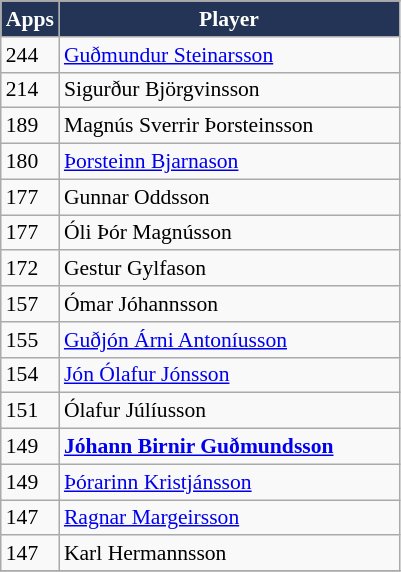<table class="wikitable"  style="text-align:left; font-size:90%; ">
<tr>
</tr>
<tr>
<th style="background:#243456; color:#FFFFFF; width:30px;">Apps</th>
<th style="background:#243456; color:#FFFFFF; width:220px;">Player</th>
</tr>
<tr>
<td>244</td>
<td> <a href='#'>Guðmundur Steinarsson</a></td>
</tr>
<tr>
<td>214</td>
<td> Sigurður Björgvinsson</td>
</tr>
<tr>
<td>189</td>
<td> Magnús Sverrir Þorsteinsson</td>
</tr>
<tr>
<td>180</td>
<td> <a href='#'>Þorsteinn Bjarnason</a></td>
</tr>
<tr>
<td>177</td>
<td> Gunnar Oddsson</td>
</tr>
<tr>
<td>177</td>
<td> Óli Þór Magnússon</td>
</tr>
<tr>
<td>172</td>
<td> Gestur Gylfason</td>
</tr>
<tr>
<td>157</td>
<td> Ómar Jóhannsson</td>
</tr>
<tr>
<td>155</td>
<td> <a href='#'>Guðjón Árni Antoníusson</a></td>
</tr>
<tr>
<td>154</td>
<td> <a href='#'>Jón Ólafur Jónsson</a></td>
</tr>
<tr>
<td>151</td>
<td> Ólafur Júlíusson</td>
</tr>
<tr>
<td>149</td>
<td> <strong><a href='#'>Jóhann Birnir Guðmundsson</a></strong></td>
</tr>
<tr>
<td>149</td>
<td> <a href='#'>Þórarinn Kristjánsson</a></td>
</tr>
<tr>
<td>147</td>
<td> <a href='#'>Ragnar Margeirsson</a></td>
</tr>
<tr>
<td>147</td>
<td> Karl Hermannsson</td>
</tr>
<tr>
</tr>
</table>
